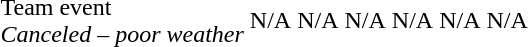<table>
<tr>
<td>Team event<br><em>Canceled – poor weather</em></td>
<td>N/A</td>
<td>N/A</td>
<td>N/A</td>
<td>N/A</td>
<td>N/A</td>
<td>N/A</td>
</tr>
</table>
